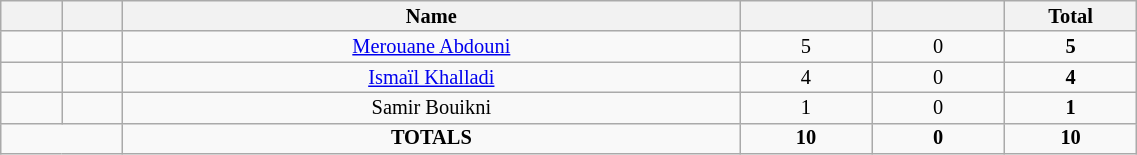<table class="wikitable sortable alternance"  style="font-size:85%; text-align:center; line-height:14px; width:60%;">
<tr>
<th width=15></th>
<th width=15></th>
<th width=210>Name</th>
<th width=40></th>
<th width=40></th>
<th width=40><strong>Total</strong></th>
</tr>
<tr>
<td></td>
<td></td>
<td><a href='#'>Merouane Abdouni</a></td>
<td>5</td>
<td>0</td>
<td><strong>5</strong></td>
</tr>
<tr>
<td></td>
<td></td>
<td><a href='#'>Ismaïl Khalladi</a></td>
<td>4</td>
<td>0</td>
<td><strong>4</strong></td>
</tr>
<tr>
<td></td>
<td></td>
<td>Samir Bouikni</td>
<td>1</td>
<td>0</td>
<td><strong>1</strong></td>
</tr>
<tr>
<td colspan="2"></td>
<td><strong>TOTALS</strong></td>
<td><strong>10</strong></td>
<td><strong>0</strong></td>
<td><strong>10</strong></td>
</tr>
</table>
